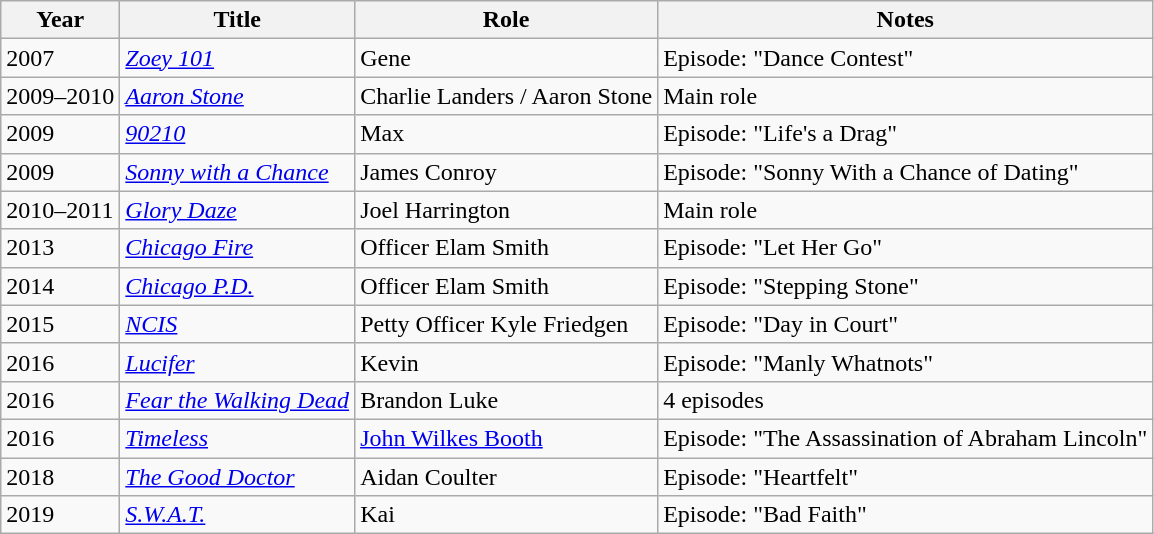<table class="wikitable sortable">
<tr>
<th>Year</th>
<th>Title</th>
<th>Role</th>
<th class="unsortable">Notes</th>
</tr>
<tr>
<td>2007</td>
<td><em><a href='#'>Zoey 101</a></em></td>
<td>Gene</td>
<td>Episode: "Dance Contest"</td>
</tr>
<tr>
<td>2009–2010</td>
<td><em><a href='#'>Aaron Stone</a></em></td>
<td>Charlie Landers / Aaron Stone</td>
<td>Main role</td>
</tr>
<tr>
<td>2009</td>
<td><em><a href='#'>90210</a></em></td>
<td>Max</td>
<td>Episode: "Life's a Drag"</td>
</tr>
<tr>
<td>2009</td>
<td><em><a href='#'>Sonny with a Chance</a></em></td>
<td>James Conroy</td>
<td>Episode: "Sonny With a Chance of Dating"</td>
</tr>
<tr>
<td>2010–2011</td>
<td><em><a href='#'>Glory Daze</a></em></td>
<td>Joel Harrington</td>
<td>Main role</td>
</tr>
<tr>
<td>2013</td>
<td><em><a href='#'>Chicago Fire</a></em></td>
<td>Officer Elam Smith</td>
<td>Episode: "Let Her Go"</td>
</tr>
<tr>
<td>2014</td>
<td><em><a href='#'>Chicago P.D.</a></em></td>
<td>Officer Elam Smith</td>
<td>Episode: "Stepping Stone"</td>
</tr>
<tr>
<td>2015</td>
<td><em><a href='#'>NCIS</a></em></td>
<td>Petty Officer Kyle Friedgen</td>
<td>Episode: "Day in Court"</td>
</tr>
<tr>
<td>2016</td>
<td><em><a href='#'>Lucifer</a></em></td>
<td>Kevin</td>
<td>Episode: "Manly Whatnots"</td>
</tr>
<tr>
<td>2016</td>
<td><em><a href='#'>Fear the Walking Dead</a></em></td>
<td>Brandon Luke</td>
<td>4 episodes</td>
</tr>
<tr>
<td>2016</td>
<td><em><a href='#'>Timeless</a></em></td>
<td><a href='#'>John Wilkes Booth</a></td>
<td>Episode: "The Assassination of Abraham Lincoln"</td>
</tr>
<tr>
<td>2018</td>
<td><em><a href='#'>The Good Doctor</a></em></td>
<td>Aidan Coulter</td>
<td>Episode: "Heartfelt"</td>
</tr>
<tr>
<td>2019</td>
<td><em><a href='#'>S.W.A.T.</a></em></td>
<td>Kai</td>
<td>Episode: "Bad Faith"</td>
</tr>
</table>
